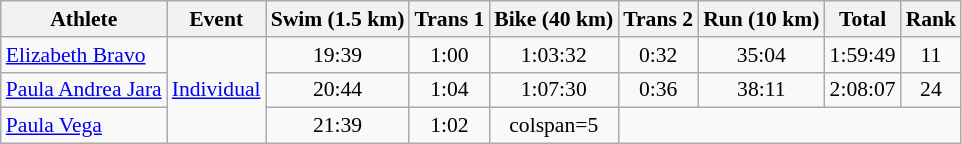<table class="wikitable" style="font-size:90%">
<tr>
<th>Athlete</th>
<th>Event</th>
<th>Swim (1.5 km)</th>
<th>Trans 1</th>
<th>Bike (40 km)</th>
<th>Trans 2</th>
<th>Run (10 km)</th>
<th>Total</th>
<th>Rank</th>
</tr>
<tr align=center>
<td align=left><a href='#'>Elizabeth Bravo</a></td>
<td rowspan="3"><a href='#'>Individual</a></td>
<td>19:39</td>
<td>1:00</td>
<td>1:03:32</td>
<td>0:32</td>
<td>35:04</td>
<td>1:59:49</td>
<td>11</td>
</tr>
<tr align=center>
<td align=left><a href='#'>Paula Andrea Jara</a></td>
<td>20:44</td>
<td>1:04</td>
<td>1:07:30</td>
<td>0:36</td>
<td>38:11</td>
<td>2:08:07</td>
<td>24</td>
</tr>
<tr align=center>
<td align=left><a href='#'>Paula Vega</a></td>
<td>21:39</td>
<td>1:02</td>
<td>colspan=5 </td>
</tr>
</table>
